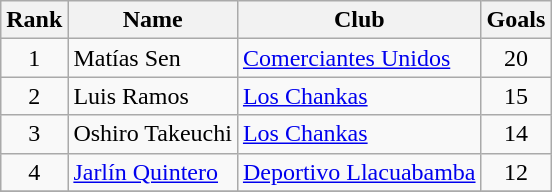<table class="wikitable" border="1">
<tr>
<th>Rank</th>
<th>Name</th>
<th>Club</th>
<th>Goals</th>
</tr>
<tr>
<td align=center>1</td>
<td> Matías Sen</td>
<td><a href='#'>Comerciantes Unidos</a></td>
<td align=center>20</td>
</tr>
<tr>
<td align=center>2</td>
<td> Luis Ramos</td>
<td><a href='#'>Los Chankas</a></td>
<td align=center>15</td>
</tr>
<tr>
<td align=center>3</td>
<td> Oshiro Takeuchi</td>
<td><a href='#'>Los Chankas</a></td>
<td align=center>14</td>
</tr>
<tr>
<td align=center>4</td>
<td> <a href='#'>Jarlín Quintero</a></td>
<td><a href='#'>Deportivo Llacuabamba</a></td>
<td align=center>12</td>
</tr>
<tr>
</tr>
</table>
